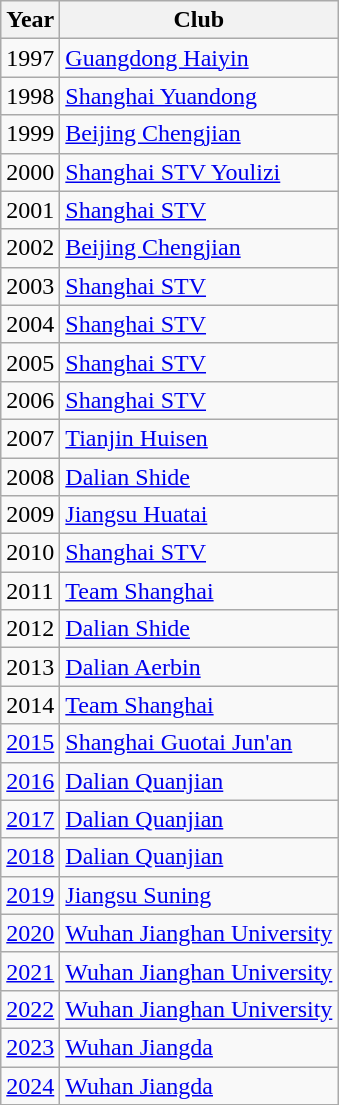<table class="wikitable">
<tr>
<th>Year</th>
<th>Club</th>
</tr>
<tr>
<td>1997</td>
<td><a href='#'>Guangdong Haiyin</a></td>
</tr>
<tr>
<td>1998</td>
<td><a href='#'>Shanghai Yuandong</a></td>
</tr>
<tr>
<td>1999</td>
<td><a href='#'>Beijing Chengjian</a></td>
</tr>
<tr>
<td>2000</td>
<td><a href='#'>Shanghai STV Youlizi</a></td>
</tr>
<tr>
<td>2001</td>
<td><a href='#'>Shanghai STV</a></td>
</tr>
<tr>
<td>2002</td>
<td><a href='#'>Beijing Chengjian</a></td>
</tr>
<tr>
<td>2003</td>
<td><a href='#'>Shanghai STV</a></td>
</tr>
<tr>
<td>2004</td>
<td><a href='#'>Shanghai STV</a></td>
</tr>
<tr>
<td>2005</td>
<td><a href='#'>Shanghai STV</a></td>
</tr>
<tr>
<td>2006</td>
<td><a href='#'>Shanghai STV</a></td>
</tr>
<tr>
<td>2007</td>
<td><a href='#'>Tianjin Huisen</a></td>
</tr>
<tr>
<td>2008</td>
<td><a href='#'>Dalian Shide</a></td>
</tr>
<tr>
<td>2009</td>
<td><a href='#'>Jiangsu Huatai</a></td>
</tr>
<tr>
<td>2010</td>
<td><a href='#'>Shanghai STV</a></td>
</tr>
<tr>
<td>2011</td>
<td><a href='#'>Team Shanghai</a></td>
</tr>
<tr>
<td>2012</td>
<td><a href='#'>Dalian Shide</a></td>
</tr>
<tr>
<td>2013</td>
<td><a href='#'>Dalian Aerbin</a></td>
</tr>
<tr>
<td>2014</td>
<td><a href='#'>Team Shanghai</a></td>
</tr>
<tr>
<td><a href='#'>2015</a></td>
<td><a href='#'>Shanghai Guotai Jun'an</a></td>
</tr>
<tr>
<td><a href='#'>2016</a></td>
<td><a href='#'>Dalian Quanjian</a></td>
</tr>
<tr>
<td><a href='#'>2017</a></td>
<td><a href='#'>Dalian Quanjian</a></td>
</tr>
<tr>
<td><a href='#'>2018</a></td>
<td><a href='#'>Dalian Quanjian</a></td>
</tr>
<tr>
<td><a href='#'>2019</a></td>
<td><a href='#'>Jiangsu Suning</a></td>
</tr>
<tr>
<td><a href='#'>2020</a></td>
<td><a href='#'>Wuhan Jianghan University</a></td>
</tr>
<tr>
<td><a href='#'>2021</a></td>
<td><a href='#'>Wuhan Jianghan University</a></td>
</tr>
<tr>
<td><a href='#'>2022</a></td>
<td><a href='#'>Wuhan Jianghan University</a></td>
</tr>
<tr>
<td><a href='#'>2023</a></td>
<td><a href='#'>Wuhan Jiangda</a></td>
</tr>
<tr>
<td><a href='#'>2024</a></td>
<td><a href='#'>Wuhan Jiangda</a></td>
</tr>
</table>
